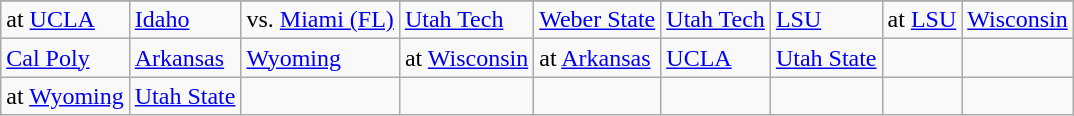<table class="wikitable">
<tr>
</tr>
<tr>
<td>at <a href='#'>UCLA</a></td>
<td><a href='#'>Idaho</a></td>
<td>vs. <a href='#'>Miami (FL)</a></td>
<td><a href='#'>Utah Tech</a></td>
<td><a href='#'>Weber State</a></td>
<td><a href='#'>Utah Tech</a></td>
<td><a href='#'>LSU</a></td>
<td>at <a href='#'>LSU</a></td>
<td><a href='#'>Wisconsin</a></td>
</tr>
<tr>
<td><a href='#'>Cal Poly</a></td>
<td><a href='#'>Arkansas</a></td>
<td><a href='#'>Wyoming</a></td>
<td>at <a href='#'>Wisconsin</a></td>
<td>at <a href='#'>Arkansas</a></td>
<td><a href='#'>UCLA</a></td>
<td><a href='#'>Utah State</a></td>
<td></td>
<td></td>
</tr>
<tr>
<td>at <a href='#'>Wyoming</a></td>
<td><a href='#'>Utah State</a></td>
<td></td>
<td></td>
<td></td>
<td></td>
<td></td>
<td></td>
<td></td>
</tr>
</table>
